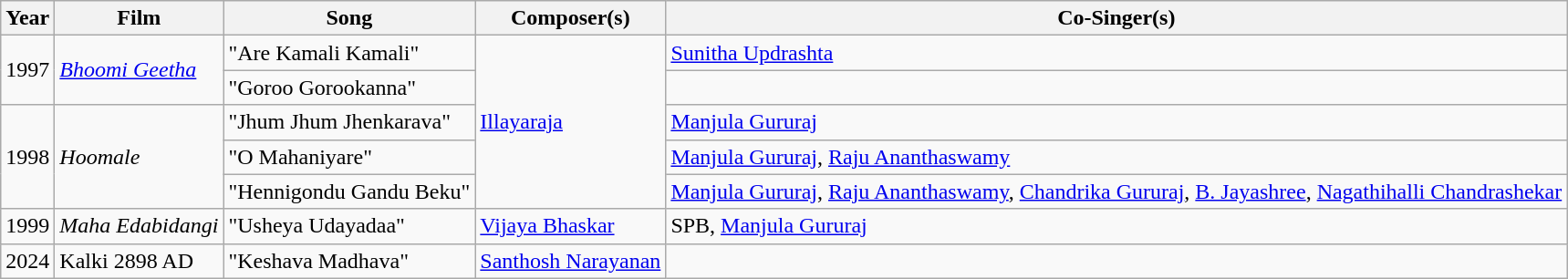<table class="wikitable">
<tr>
<th>Year</th>
<th>Film</th>
<th>Song</th>
<th>Composer(s)</th>
<th>Co-Singer(s)</th>
</tr>
<tr>
<td rowspan="2">1997</td>
<td rowspan="2"><em><a href='#'>Bhoomi Geetha</a></em></td>
<td>"Are Kamali Kamali"</td>
<td rowspan="5"><a href='#'>Illayaraja</a></td>
<td><a href='#'>Sunitha Updrashta</a></td>
</tr>
<tr>
<td>"Goroo Gorookanna"</td>
<td></td>
</tr>
<tr>
<td rowspan="3">1998</td>
<td rowspan="3"><em>Hoomale</em></td>
<td>"Jhum Jhum Jhenkarava"</td>
<td><a href='#'>Manjula Gururaj</a></td>
</tr>
<tr>
<td>"O Mahaniyare"</td>
<td><a href='#'>Manjula Gururaj</a>, <a href='#'>Raju Ananthaswamy</a></td>
</tr>
<tr>
<td>"Hennigondu Gandu Beku"</td>
<td><a href='#'>Manjula Gururaj</a>, <a href='#'>Raju Ananthaswamy</a>, <a href='#'>Chandrika Gururaj</a>, <a href='#'>B. Jayashree</a>, <a href='#'>Nagathihalli Chandrashekar</a></td>
</tr>
<tr>
<td>1999</td>
<td><em>Maha Edabidangi</em></td>
<td>"Usheya Udayadaa"</td>
<td><a href='#'>Vijaya Bhaskar</a></td>
<td>SPB, <a href='#'>Manjula Gururaj</a></td>
</tr>
<tr>
<td>2024</td>
<td>Kalki 2898 AD</td>
<td>"Keshava Madhava"</td>
<td><a href='#'>Santhosh Narayanan</a></td>
<td></td>
</tr>
</table>
